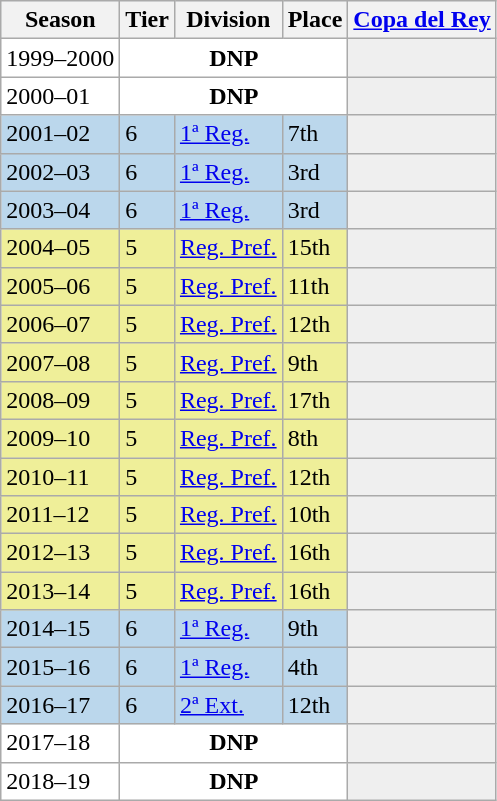<table class="wikitable">
<tr style="background:#f0f6fa;">
<th>Season</th>
<th>Tier</th>
<th>Division</th>
<th>Place</th>
<th><a href='#'>Copa del Rey</a></th>
</tr>
<tr>
<td style="background:#FFFFFF;">1999–2000</td>
<th style="background:#FFFFFF;" colspan="3">DNP</th>
<th style="background:#efefef;"></th>
</tr>
<tr>
<td style="background:#FFFFFF;">2000–01</td>
<th style="background:#FFFFFF;" colspan="3">DNP</th>
<th style="background:#efefef;"></th>
</tr>
<tr>
<td style="background:#BBD7EC;">2001–02</td>
<td style="background:#BBD7EC;">6</td>
<td style="background:#BBD7EC;"><a href='#'>1ª Reg.</a></td>
<td style="background:#BBD7EC;">7th</td>
<th style="background:#efefef;"></th>
</tr>
<tr>
<td style="background:#BBD7EC;">2002–03</td>
<td style="background:#BBD7EC;">6</td>
<td style="background:#BBD7EC;"><a href='#'>1ª Reg.</a></td>
<td style="background:#BBD7EC;">3rd</td>
<th style="background:#efefef;"></th>
</tr>
<tr>
<td style="background:#BBD7EC;">2003–04</td>
<td style="background:#BBD7EC;">6</td>
<td style="background:#BBD7EC;"><a href='#'>1ª Reg.</a></td>
<td style="background:#BBD7EC;">3rd</td>
<th style="background:#efefef;"></th>
</tr>
<tr>
<td style="background:#EFEF99;">2004–05</td>
<td style="background:#EFEF99;">5</td>
<td style="background:#EFEF99;"><a href='#'>Reg. Pref.</a></td>
<td style="background:#EFEF99;">15th</td>
<th style="background:#efefef;"></th>
</tr>
<tr>
<td style="background:#EFEF99;">2005–06</td>
<td style="background:#EFEF99;">5</td>
<td style="background:#EFEF99;"><a href='#'>Reg. Pref.</a></td>
<td style="background:#EFEF99;">11th</td>
<th style="background:#efefef;"></th>
</tr>
<tr>
<td style="background:#EFEF99;">2006–07</td>
<td style="background:#EFEF99;">5</td>
<td style="background:#EFEF99;"><a href='#'>Reg. Pref.</a></td>
<td style="background:#EFEF99;">12th</td>
<th style="background:#efefef;"></th>
</tr>
<tr>
<td style="background:#EFEF99;">2007–08</td>
<td style="background:#EFEF99;">5</td>
<td style="background:#EFEF99;"><a href='#'>Reg. Pref.</a></td>
<td style="background:#EFEF99;">9th</td>
<th style="background:#efefef;"></th>
</tr>
<tr>
<td style="background:#EFEF99;">2008–09</td>
<td style="background:#EFEF99;">5</td>
<td style="background:#EFEF99;"><a href='#'>Reg. Pref.</a></td>
<td style="background:#EFEF99;">17th</td>
<th style="background:#efefef;"></th>
</tr>
<tr>
<td style="background:#EFEF99;">2009–10</td>
<td style="background:#EFEF99;">5</td>
<td style="background:#EFEF99;"><a href='#'>Reg. Pref.</a></td>
<td style="background:#EFEF99;">8th</td>
<th style="background:#efefef;"></th>
</tr>
<tr>
<td style="background:#EFEF99;">2010–11</td>
<td style="background:#EFEF99;">5</td>
<td style="background:#EFEF99;"><a href='#'>Reg. Pref.</a></td>
<td style="background:#EFEF99;">12th</td>
<th style="background:#efefef;"></th>
</tr>
<tr>
<td style="background:#EFEF99;">2011–12</td>
<td style="background:#EFEF99;">5</td>
<td style="background:#EFEF99;"><a href='#'>Reg. Pref.</a></td>
<td style="background:#EFEF99;">10th</td>
<th style="background:#efefef;"></th>
</tr>
<tr>
<td style="background:#EFEF99;">2012–13</td>
<td style="background:#EFEF99;">5</td>
<td style="background:#EFEF99;"><a href='#'>Reg. Pref.</a></td>
<td style="background:#EFEF99;">16th</td>
<th style="background:#efefef;"></th>
</tr>
<tr>
<td style="background:#EFEF99;">2013–14</td>
<td style="background:#EFEF99;">5</td>
<td style="background:#EFEF99;"><a href='#'>Reg. Pref.</a></td>
<td style="background:#EFEF99;">16th</td>
<th style="background:#efefef;"></th>
</tr>
<tr>
<td style="background:#BBD7EC;">2014–15</td>
<td style="background:#BBD7EC;">6</td>
<td style="background:#BBD7EC;"><a href='#'>1ª Reg.</a></td>
<td style="background:#BBD7EC;">9th</td>
<th style="background:#efefef;"></th>
</tr>
<tr>
<td style="background:#BBD7EC;">2015–16</td>
<td style="background:#BBD7EC;">6</td>
<td style="background:#BBD7EC;"><a href='#'>1ª Reg.</a></td>
<td style="background:#BBD7EC;">4th</td>
<th style="background:#efefef;"></th>
</tr>
<tr>
<td style="background:#BBD7EC;">2016–17</td>
<td style="background:#BBD7EC;">6</td>
<td style="background:#BBD7EC;"><a href='#'>2ª Ext.</a></td>
<td style="background:#BBD7EC;">12th</td>
<th style="background:#efefef;"></th>
</tr>
<tr>
<td style="background:#FFFFFF;">2017–18</td>
<th style="background:#FFFFFF;" colspan="3">DNP</th>
<th style="background:#efefef;"></th>
</tr>
<tr>
<td style="background:#FFFFFF;">2018–19</td>
<th style="background:#FFFFFF;" colspan="3">DNP</th>
<th style="background:#efefef;"></th>
</tr>
</table>
